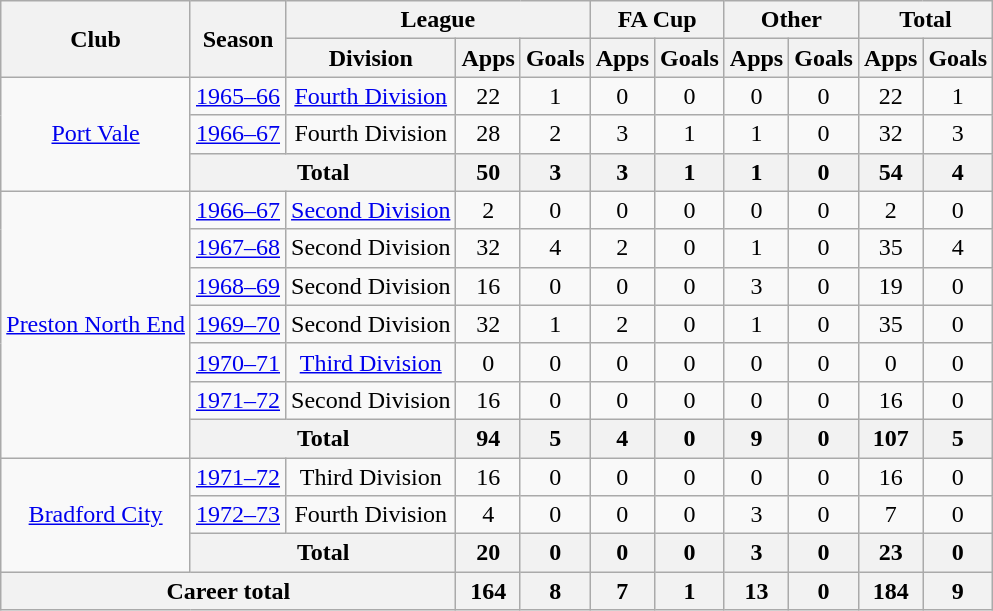<table class="wikitable" style="text-align: center;">
<tr>
<th rowspan="2">Club</th>
<th rowspan="2">Season</th>
<th colspan="3">League</th>
<th colspan="2">FA Cup</th>
<th colspan="2">Other</th>
<th colspan="2">Total</th>
</tr>
<tr>
<th>Division</th>
<th>Apps</th>
<th>Goals</th>
<th>Apps</th>
<th>Goals</th>
<th>Apps</th>
<th>Goals</th>
<th>Apps</th>
<th>Goals</th>
</tr>
<tr>
<td rowspan="3"><a href='#'>Port Vale</a></td>
<td><a href='#'>1965–66</a></td>
<td><a href='#'>Fourth Division</a></td>
<td>22</td>
<td>1</td>
<td>0</td>
<td>0</td>
<td>0</td>
<td>0</td>
<td>22</td>
<td>1</td>
</tr>
<tr>
<td><a href='#'>1966–67</a></td>
<td>Fourth Division</td>
<td>28</td>
<td>2</td>
<td>3</td>
<td>1</td>
<td>1</td>
<td>0</td>
<td>32</td>
<td>3</td>
</tr>
<tr>
<th colspan="2">Total</th>
<th>50</th>
<th>3</th>
<th>3</th>
<th>1</th>
<th>1</th>
<th>0</th>
<th>54</th>
<th>4</th>
</tr>
<tr>
<td rowspan="7"><a href='#'>Preston North End</a></td>
<td><a href='#'>1966–67</a></td>
<td><a href='#'>Second Division</a></td>
<td>2</td>
<td>0</td>
<td>0</td>
<td>0</td>
<td>0</td>
<td>0</td>
<td>2</td>
<td>0</td>
</tr>
<tr>
<td><a href='#'>1967–68</a></td>
<td>Second Division</td>
<td>32</td>
<td>4</td>
<td>2</td>
<td>0</td>
<td>1</td>
<td>0</td>
<td>35</td>
<td>4</td>
</tr>
<tr>
<td><a href='#'>1968–69</a></td>
<td>Second Division</td>
<td>16</td>
<td>0</td>
<td>0</td>
<td>0</td>
<td>3</td>
<td>0</td>
<td>19</td>
<td>0</td>
</tr>
<tr>
<td><a href='#'>1969–70</a></td>
<td>Second Division</td>
<td>32</td>
<td>1</td>
<td>2</td>
<td>0</td>
<td>1</td>
<td>0</td>
<td>35</td>
<td>0</td>
</tr>
<tr>
<td><a href='#'>1970–71</a></td>
<td><a href='#'>Third Division</a></td>
<td>0</td>
<td>0</td>
<td>0</td>
<td>0</td>
<td>0</td>
<td>0</td>
<td>0</td>
<td>0</td>
</tr>
<tr>
<td><a href='#'>1971–72</a></td>
<td>Second Division</td>
<td>16</td>
<td>0</td>
<td>0</td>
<td>0</td>
<td>0</td>
<td>0</td>
<td>16</td>
<td>0</td>
</tr>
<tr>
<th colspan="2">Total</th>
<th>94</th>
<th>5</th>
<th>4</th>
<th>0</th>
<th>9</th>
<th>0</th>
<th>107</th>
<th>5</th>
</tr>
<tr>
<td rowspan="3"><a href='#'>Bradford City</a></td>
<td><a href='#'>1971–72</a></td>
<td>Third Division</td>
<td>16</td>
<td>0</td>
<td>0</td>
<td>0</td>
<td>0</td>
<td>0</td>
<td>16</td>
<td>0</td>
</tr>
<tr>
<td><a href='#'>1972–73</a></td>
<td>Fourth Division</td>
<td>4</td>
<td>0</td>
<td>0</td>
<td>0</td>
<td>3</td>
<td>0</td>
<td>7</td>
<td>0</td>
</tr>
<tr>
<th colspan="2">Total</th>
<th>20</th>
<th>0</th>
<th>0</th>
<th>0</th>
<th>3</th>
<th>0</th>
<th>23</th>
<th>0</th>
</tr>
<tr>
<th colspan="3">Career total</th>
<th>164</th>
<th>8</th>
<th>7</th>
<th>1</th>
<th>13</th>
<th>0</th>
<th>184</th>
<th>9</th>
</tr>
</table>
